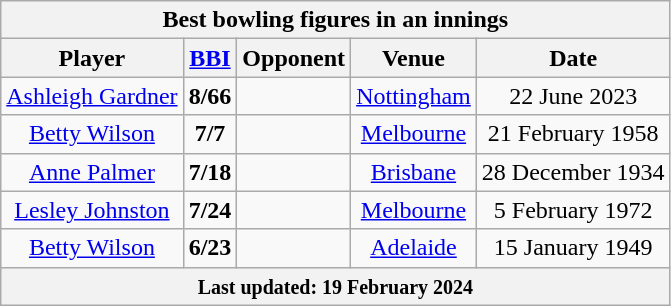<table class="wikitable" style="text-align: center;">
<tr>
<th colspan=5>Best bowling figures in an innings</th>
</tr>
<tr>
<th>Player</th>
<th><a href='#'>BBI</a></th>
<th>Opponent</th>
<th>Venue</th>
<th>Date</th>
</tr>
<tr>
<td><a href='#'>Ashleigh Gardner</a></td>
<td><strong>8/66</strong></td>
<td></td>
<td><a href='#'>Nottingham</a></td>
<td>22 June 2023</td>
</tr>
<tr>
<td><a href='#'>Betty Wilson</a></td>
<td><strong>7/7</strong></td>
<td></td>
<td><a href='#'>Melbourne</a></td>
<td>21 February 1958</td>
</tr>
<tr>
<td><a href='#'>Anne Palmer</a></td>
<td><strong>7/18</strong></td>
<td></td>
<td><a href='#'>Brisbane</a></td>
<td>28 December 1934</td>
</tr>
<tr>
<td><a href='#'>Lesley Johnston</a></td>
<td><strong>7/24</strong></td>
<td></td>
<td><a href='#'>Melbourne</a></td>
<td>5 February 1972</td>
</tr>
<tr>
<td><a href='#'>Betty Wilson</a></td>
<td><strong>6/23</strong></td>
<td></td>
<td><a href='#'>Adelaide</a></td>
<td>15 January 1949</td>
</tr>
<tr>
<th colspan=5><small>Last updated: 19 February 2024</small></th>
</tr>
</table>
